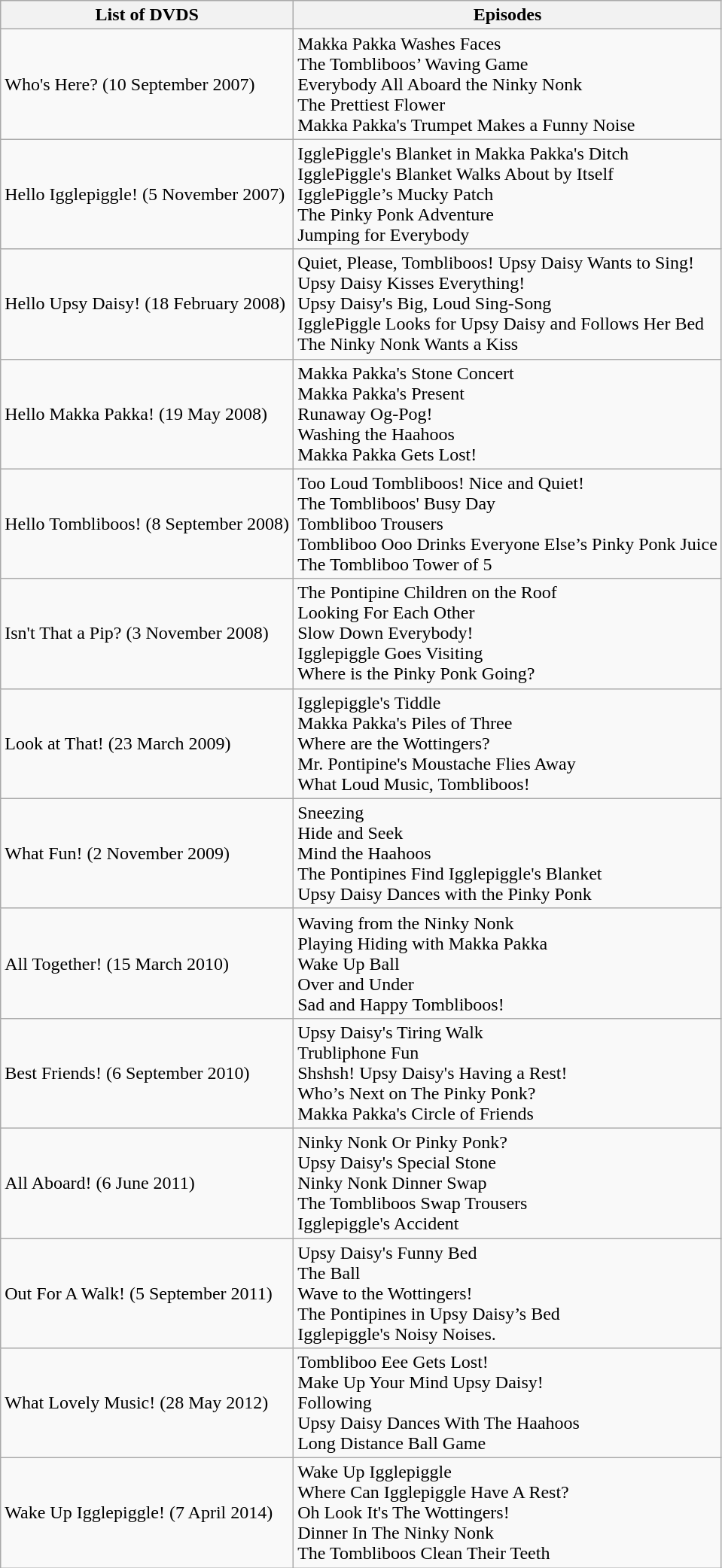<table class="wikitable">
<tr>
<th>List of DVDS</th>
<th>Episodes</th>
</tr>
<tr>
<td>Who's Here? (10 September 2007)</td>
<td>Makka Pakka Washes Faces<br>The Tombliboos’ Waving Game<br>Everybody All Aboard the Ninky Nonk<br>The Prettiest Flower<br>Makka Pakka's Trumpet Makes a Funny Noise</td>
</tr>
<tr>
<td>Hello Igglepiggle! (5 November 2007)</td>
<td>IgglePiggle's Blanket in Makka Pakka's Ditch<br>IgglePiggle's Blanket Walks About by Itself<br>IgglePiggle’s Mucky Patch<br>The Pinky Ponk Adventure<br>Jumping for Everybody</td>
</tr>
<tr>
<td>Hello Upsy Daisy! (18 February 2008)</td>
<td>Quiet, Please, Tombliboos! Upsy Daisy Wants to Sing!<br>Upsy Daisy Kisses Everything!<br>Upsy Daisy's Big, Loud Sing-Song<br>IgglePiggle Looks for Upsy Daisy and Follows Her Bed<br>The Ninky Nonk Wants a Kiss</td>
</tr>
<tr>
<td>Hello Makka Pakka! (19 May 2008)</td>
<td>Makka Pakka's Stone Concert<br>Makka Pakka's Present<br>Runaway Og-Pog!<br>Washing the Haahoos<br>Makka Pakka Gets Lost!</td>
</tr>
<tr>
<td>Hello Tombliboos! (8 September 2008)</td>
<td>Too Loud Tombliboos! Nice and Quiet! <br>The Tombliboos' Busy Day<br>Tombliboo Trousers<br>Tombliboo Ooo Drinks Everyone Else’s Pinky Ponk Juice <br>The Tombliboo Tower of 5</td>
</tr>
<tr>
<td>Isn't That a Pip? (3 November 2008)</td>
<td>The Pontipine Children on the Roof<br>Looking For Each Other<br>Slow Down Everybody!<br>Igglepiggle Goes Visiting<br>Where is the Pinky Ponk Going?</td>
</tr>
<tr>
<td>Look at That! (23 March 2009)</td>
<td>Igglepiggle's Tiddle<br>Makka Pakka's Piles of Three<br>Where are the Wottingers?<br>Mr. Pontipine's Moustache Flies Away<br>What Loud Music, Tombliboos!</td>
</tr>
<tr>
<td>What Fun! (2 November 2009)</td>
<td>Sneezing<br>Hide and Seek<br>Mind the Haahoos<br>The Pontipines Find Igglepiggle's Blanket<br>Upsy Daisy Dances with the Pinky Ponk</td>
</tr>
<tr>
<td>All Together! (15 March 2010)</td>
<td>Waving from the Ninky Nonk<br>Playing Hiding with Makka Pakka<br>Wake Up Ball<br>Over and Under<br>Sad and Happy Tombliboos!</td>
</tr>
<tr>
<td>Best Friends! (6 September 2010)</td>
<td>Upsy Daisy's Tiring Walk<br>Trubliphone Fun<br>Shshsh! Upsy Daisy's Having a Rest!<br>Who’s Next on The Pinky Ponk?<br>Makka Pakka's Circle of Friends</td>
</tr>
<tr>
<td>All Aboard! (6 June 2011)</td>
<td>Ninky Nonk Or Pinky Ponk?<br>Upsy Daisy's Special Stone<br>Ninky Nonk Dinner Swap<br>The Tombliboos Swap Trousers<br>Igglepiggle's Accident</td>
</tr>
<tr>
<td>Out For A Walk! (5 September 2011)</td>
<td>Upsy Daisy's Funny Bed<br>The Ball <br>Wave to the Wottingers!<br>The Pontipines in Upsy Daisy’s Bed<br>Igglepiggle's Noisy Noises.</td>
</tr>
<tr>
<td>What Lovely Music! (28 May 2012)</td>
<td>Tombliboo Eee Gets Lost!<br>Make Up Your Mind Upsy Daisy!<br>Following<br>Upsy Daisy Dances With The Haahoos<br>Long Distance Ball Game</td>
</tr>
<tr>
<td>Wake Up Igglepiggle! (7 April 2014)</td>
<td>Wake Up Igglepiggle<br>Where Can Igglepiggle Have A Rest?<br>Oh Look It's The Wottingers!<br>Dinner In The Ninky Nonk<br>The Tombliboos Clean Their Teeth</td>
</tr>
</table>
